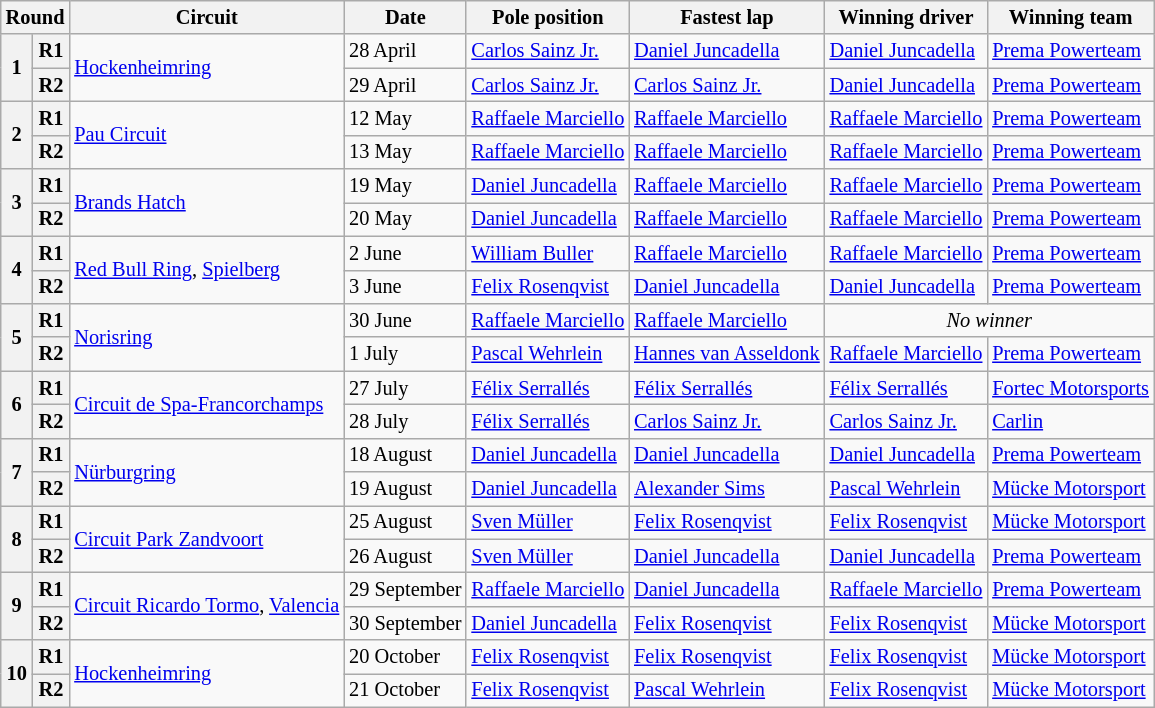<table class="wikitable" style="font-size: 85%">
<tr>
<th colspan="2" scope="col">Round</th>
<th scope="col">Circuit</th>
<th scope="col">Date</th>
<th scope="col">Pole position</th>
<th scope="col">Fastest lap</th>
<th scope="col">Winning driver</th>
<th scope="col">Winning team</th>
</tr>
<tr>
<th rowspan="2">1</th>
<th>R1</th>
<td rowspan="2"> <a href='#'>Hockenheimring</a></td>
<td>28 April</td>
<td> <a href='#'>Carlos Sainz Jr.</a></td>
<td> <a href='#'>Daniel Juncadella</a></td>
<td> <a href='#'>Daniel Juncadella</a></td>
<td> <a href='#'>Prema Powerteam</a></td>
</tr>
<tr>
<th>R2</th>
<td>29 April</td>
<td> <a href='#'>Carlos Sainz Jr.</a></td>
<td> <a href='#'>Carlos Sainz Jr.</a></td>
<td> <a href='#'>Daniel Juncadella</a></td>
<td> <a href='#'>Prema Powerteam</a></td>
</tr>
<tr>
<th rowspan="2">2</th>
<th>R1</th>
<td rowspan="2"> <a href='#'>Pau Circuit</a></td>
<td>12 May</td>
<td> <a href='#'>Raffaele Marciello</a></td>
<td> <a href='#'>Raffaele Marciello</a></td>
<td> <a href='#'>Raffaele Marciello</a></td>
<td> <a href='#'>Prema Powerteam</a></td>
</tr>
<tr>
<th>R2</th>
<td>13 May</td>
<td> <a href='#'>Raffaele Marciello</a></td>
<td> <a href='#'>Raffaele Marciello</a></td>
<td> <a href='#'>Raffaele Marciello</a></td>
<td> <a href='#'>Prema Powerteam</a></td>
</tr>
<tr>
<th rowspan="2">3</th>
<th>R1</th>
<td rowspan="2"> <a href='#'>Brands Hatch</a></td>
<td>19 May</td>
<td> <a href='#'>Daniel Juncadella</a></td>
<td> <a href='#'>Raffaele Marciello</a></td>
<td> <a href='#'>Raffaele Marciello</a></td>
<td> <a href='#'>Prema Powerteam</a></td>
</tr>
<tr>
<th>R2</th>
<td>20 May</td>
<td> <a href='#'>Daniel Juncadella</a></td>
<td> <a href='#'>Raffaele Marciello</a></td>
<td> <a href='#'>Raffaele Marciello</a></td>
<td> <a href='#'>Prema Powerteam</a></td>
</tr>
<tr>
<th rowspan="2">4</th>
<th>R1</th>
<td rowspan="2"> <a href='#'>Red Bull Ring</a>, <a href='#'>Spielberg</a></td>
<td>2 June</td>
<td> <a href='#'>William Buller</a></td>
<td> <a href='#'>Raffaele Marciello</a></td>
<td> <a href='#'>Raffaele Marciello</a></td>
<td> <a href='#'>Prema Powerteam</a></td>
</tr>
<tr>
<th>R2</th>
<td>3 June</td>
<td> <a href='#'>Felix Rosenqvist</a></td>
<td> <a href='#'>Daniel Juncadella</a></td>
<td> <a href='#'>Daniel Juncadella</a></td>
<td> <a href='#'>Prema Powerteam</a></td>
</tr>
<tr>
<th rowspan="2">5</th>
<th>R1</th>
<td rowspan="2"> <a href='#'>Norisring</a></td>
<td>30 June</td>
<td> <a href='#'>Raffaele Marciello</a></td>
<td> <a href='#'>Raffaele Marciello</a></td>
<td colspan="2" style="text-align: center;"><em>No winner</em></td>
</tr>
<tr>
<th>R2</th>
<td>1 July</td>
<td> <a href='#'>Pascal Wehrlein</a></td>
<td> <a href='#'>Hannes van Asseldonk</a></td>
<td> <a href='#'>Raffaele Marciello</a></td>
<td> <a href='#'>Prema Powerteam</a></td>
</tr>
<tr>
<th rowspan="2">6</th>
<th>R1</th>
<td rowspan="2"> <a href='#'>Circuit de Spa-Francorchamps</a></td>
<td>27 July</td>
<td> <a href='#'>Félix Serrallés</a></td>
<td> <a href='#'>Félix Serrallés</a></td>
<td> <a href='#'>Félix Serrallés</a></td>
<td> <a href='#'>Fortec Motorsports</a></td>
</tr>
<tr>
<th>R2</th>
<td>28 July</td>
<td> <a href='#'>Félix Serrallés</a></td>
<td> <a href='#'>Carlos Sainz Jr.</a></td>
<td> <a href='#'>Carlos Sainz Jr.</a></td>
<td> <a href='#'>Carlin</a></td>
</tr>
<tr>
<th rowspan="2">7</th>
<th>R1</th>
<td rowspan="2"> <a href='#'>Nürburgring</a></td>
<td>18 August</td>
<td> <a href='#'>Daniel Juncadella</a></td>
<td> <a href='#'>Daniel Juncadella</a></td>
<td> <a href='#'>Daniel Juncadella</a></td>
<td> <a href='#'>Prema Powerteam</a></td>
</tr>
<tr>
<th>R2</th>
<td>19 August</td>
<td> <a href='#'>Daniel Juncadella</a></td>
<td> <a href='#'>Alexander Sims</a></td>
<td> <a href='#'>Pascal Wehrlein</a></td>
<td> <a href='#'>Mücke Motorsport</a></td>
</tr>
<tr>
<th rowspan="2">8</th>
<th>R1</th>
<td rowspan="2"> <a href='#'>Circuit Park Zandvoort</a></td>
<td>25 August</td>
<td> <a href='#'>Sven Müller</a></td>
<td> <a href='#'>Felix Rosenqvist</a></td>
<td> <a href='#'>Felix Rosenqvist</a></td>
<td> <a href='#'>Mücke Motorsport</a></td>
</tr>
<tr>
<th>R2</th>
<td>26 August</td>
<td> <a href='#'>Sven Müller</a></td>
<td> <a href='#'>Daniel Juncadella</a></td>
<td> <a href='#'>Daniel Juncadella</a></td>
<td> <a href='#'>Prema Powerteam</a></td>
</tr>
<tr>
<th rowspan="2">9</th>
<th>R1</th>
<td rowspan="2"> <a href='#'>Circuit Ricardo Tormo</a>, <a href='#'>Valencia</a></td>
<td>29 September</td>
<td> <a href='#'>Raffaele Marciello</a></td>
<td> <a href='#'>Daniel Juncadella</a></td>
<td> <a href='#'>Raffaele Marciello</a></td>
<td> <a href='#'>Prema Powerteam</a></td>
</tr>
<tr>
<th>R2</th>
<td>30 September</td>
<td> <a href='#'>Daniel Juncadella</a></td>
<td> <a href='#'>Felix Rosenqvist</a></td>
<td> <a href='#'>Felix Rosenqvist</a></td>
<td> <a href='#'>Mücke Motorsport</a></td>
</tr>
<tr>
<th rowspan="2">10</th>
<th>R1</th>
<td rowspan="2"> <a href='#'>Hockenheimring</a></td>
<td>20 October</td>
<td> <a href='#'>Felix Rosenqvist</a></td>
<td> <a href='#'>Felix Rosenqvist</a></td>
<td> <a href='#'>Felix Rosenqvist</a></td>
<td> <a href='#'>Mücke Motorsport</a></td>
</tr>
<tr>
<th>R2</th>
<td>21 October</td>
<td> <a href='#'>Felix Rosenqvist</a></td>
<td> <a href='#'>Pascal Wehrlein</a></td>
<td> <a href='#'>Felix Rosenqvist</a></td>
<td> <a href='#'>Mücke Motorsport</a></td>
</tr>
</table>
